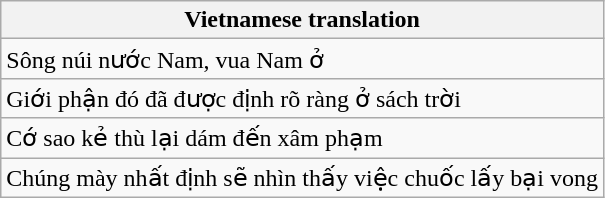<table class="wikitable">
<tr>
<th>Vietnamese translation</th>
</tr>
<tr>
<td>Sông núi nước Nam, vua Nam ở</td>
</tr>
<tr>
<td>Giới phận đó đã được định rõ ràng ở sách trời</td>
</tr>
<tr>
<td>Cớ sao kẻ thù lại dám đến xâm phạm</td>
</tr>
<tr>
<td>Chúng mày nhất định sẽ nhìn thấy việc chuốc lấy bại vong</td>
</tr>
</table>
